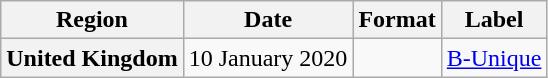<table class="wikitable plainrowheaders" style="text-align:center">
<tr>
<th>Region</th>
<th>Date</th>
<th>Format</th>
<th>Label</th>
</tr>
<tr>
<th scope="row">United Kingdom</th>
<td>10 January 2020</td>
<td></td>
<td><a href='#'>B-Unique</a></td>
</tr>
</table>
